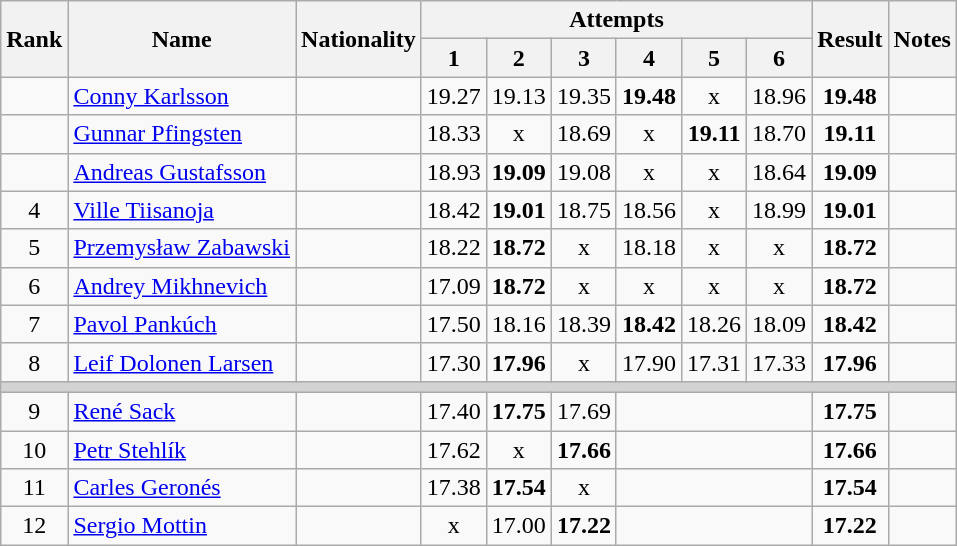<table class="wikitable sortable" style="text-align:center">
<tr>
<th rowspan=2>Rank</th>
<th rowspan=2>Name</th>
<th rowspan=2>Nationality</th>
<th colspan=6>Attempts</th>
<th rowspan=2>Result</th>
<th rowspan=2>Notes</th>
</tr>
<tr>
<th>1</th>
<th>2</th>
<th>3</th>
<th>4</th>
<th>5</th>
<th>6</th>
</tr>
<tr>
<td></td>
<td align=left><a href='#'>Conny Karlsson</a></td>
<td align=left></td>
<td>19.27</td>
<td>19.13</td>
<td>19.35</td>
<td><strong>19.48</strong></td>
<td>x</td>
<td>18.96</td>
<td><strong>19.48</strong></td>
<td></td>
</tr>
<tr>
<td></td>
<td align=left><a href='#'>Gunnar Pfingsten</a></td>
<td align=left></td>
<td>18.33</td>
<td>x</td>
<td>18.69</td>
<td>x</td>
<td><strong>19.11</strong></td>
<td>18.70</td>
<td><strong>19.11</strong></td>
<td></td>
</tr>
<tr>
<td></td>
<td align=left><a href='#'>Andreas Gustafsson</a></td>
<td align=left></td>
<td>18.93</td>
<td><strong>19.09</strong></td>
<td>19.08</td>
<td>x</td>
<td>x</td>
<td>18.64</td>
<td><strong>19.09</strong></td>
<td></td>
</tr>
<tr>
<td>4</td>
<td align=left><a href='#'>Ville Tiisanoja</a></td>
<td align=left></td>
<td>18.42</td>
<td><strong>19.01</strong></td>
<td>18.75</td>
<td>18.56</td>
<td>x</td>
<td>18.99</td>
<td><strong>19.01</strong></td>
<td></td>
</tr>
<tr>
<td>5</td>
<td align=left><a href='#'>Przemysław Zabawski</a></td>
<td align=left></td>
<td>18.22</td>
<td><strong>18.72</strong></td>
<td>x</td>
<td>18.18</td>
<td>x</td>
<td>x</td>
<td><strong>18.72</strong></td>
<td></td>
</tr>
<tr>
<td>6</td>
<td align=left><a href='#'>Andrey Mikhnevich</a></td>
<td align=left></td>
<td>17.09</td>
<td><strong>18.72</strong></td>
<td>x</td>
<td>x</td>
<td>x</td>
<td>x</td>
<td><strong>18.72</strong></td>
<td></td>
</tr>
<tr>
<td>7</td>
<td align=left><a href='#'>Pavol Pankúch</a></td>
<td align=left></td>
<td>17.50</td>
<td>18.16</td>
<td>18.39</td>
<td><strong>18.42</strong></td>
<td>18.26</td>
<td>18.09</td>
<td><strong>18.42</strong></td>
<td></td>
</tr>
<tr>
<td>8</td>
<td align=left><a href='#'>Leif Dolonen Larsen</a></td>
<td align=left></td>
<td>17.30</td>
<td><strong>17.96</strong></td>
<td>x</td>
<td>17.90</td>
<td>17.31</td>
<td>17.33</td>
<td><strong>17.96</strong></td>
<td></td>
</tr>
<tr>
<td colspan=11 bgcolor=lightgray></td>
</tr>
<tr>
<td>9</td>
<td align=left><a href='#'>René Sack</a></td>
<td align=left></td>
<td>17.40</td>
<td><strong>17.75</strong></td>
<td>17.69</td>
<td colspan=3></td>
<td><strong>17.75</strong></td>
<td></td>
</tr>
<tr>
<td>10</td>
<td align=left><a href='#'>Petr Stehlík</a></td>
<td align=left></td>
<td>17.62</td>
<td>x</td>
<td><strong>17.66</strong></td>
<td colspan=3></td>
<td><strong>17.66</strong></td>
<td></td>
</tr>
<tr>
<td>11</td>
<td align=left><a href='#'>Carles Geronés</a></td>
<td align=left></td>
<td>17.38</td>
<td><strong>17.54</strong></td>
<td>x</td>
<td colspan=3></td>
<td><strong>17.54</strong></td>
<td></td>
</tr>
<tr>
<td>12</td>
<td align=left><a href='#'>Sergio Mottin</a></td>
<td align=left></td>
<td>x</td>
<td>17.00</td>
<td><strong>17.22</strong></td>
<td colspan=3></td>
<td><strong>17.22</strong></td>
<td></td>
</tr>
</table>
